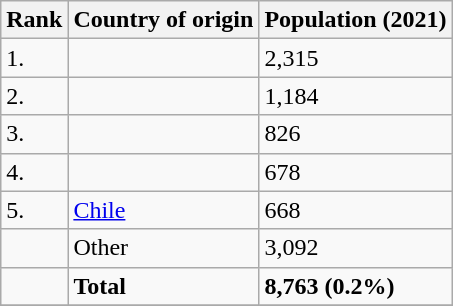<table class="wikitable">
<tr>
<th>Rank</th>
<th>Country of origin</th>
<th>Population (2021)</th>
</tr>
<tr>
<td>1.</td>
<td></td>
<td>2,315</td>
</tr>
<tr>
<td>2.</td>
<td></td>
<td>1,184</td>
</tr>
<tr>
<td>3.</td>
<td></td>
<td>826</td>
</tr>
<tr>
<td>4.</td>
<td></td>
<td>678</td>
</tr>
<tr>
<td>5.</td>
<td> <a href='#'>Chile</a></td>
<td>668</td>
</tr>
<tr>
<td></td>
<td>Other</td>
<td>3,092</td>
</tr>
<tr>
<td></td>
<td><strong>Total</strong></td>
<td><strong>8,763 (0.2%)</strong></td>
</tr>
<tr>
</tr>
</table>
